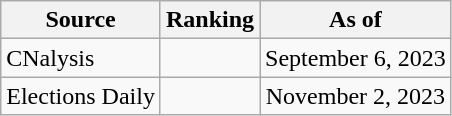<table class="wikitable" style="text-align:center">
<tr>
<th>Source</th>
<th>Ranking</th>
<th>As of</th>
</tr>
<tr>
<td align=left>CNalysis</td>
<td></td>
<td>September 6, 2023</td>
</tr>
<tr>
<td align=left>Elections Daily</td>
<td></td>
<td>November 2, 2023</td>
</tr>
</table>
